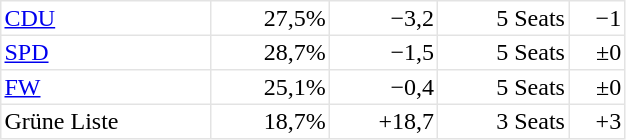<table cellpadding="2" style="width:33%; background:#e3e3e3; border-spacing:1px; white-space:nowrap;">
<tr align="right" bgcolor="#ffffff" |>
<td align="left"><a href='#'>CDU</a></td>
<td>27,5%</td>
<td>−3,2</td>
<td>5 Seats</td>
<td>−1</td>
</tr>
<tr align="right" bgcolor="#ffffff" |>
<td align="left"><a href='#'>SPD</a></td>
<td>28,7%</td>
<td>−1,5</td>
<td>5 Seats</td>
<td>±0</td>
</tr>
<tr align="right" bgcolor="#ffffff" |>
<td align="left"><a href='#'>FW</a></td>
<td>25,1%</td>
<td>−0,4</td>
<td>5 Seats</td>
<td>±0</td>
</tr>
<tr align="right" bgcolor="#ffffff" |>
<td align="left">Grüne Liste</td>
<td>18,7%</td>
<td>+18,7</td>
<td>3 Seats</td>
<td>+3</td>
</tr>
</table>
